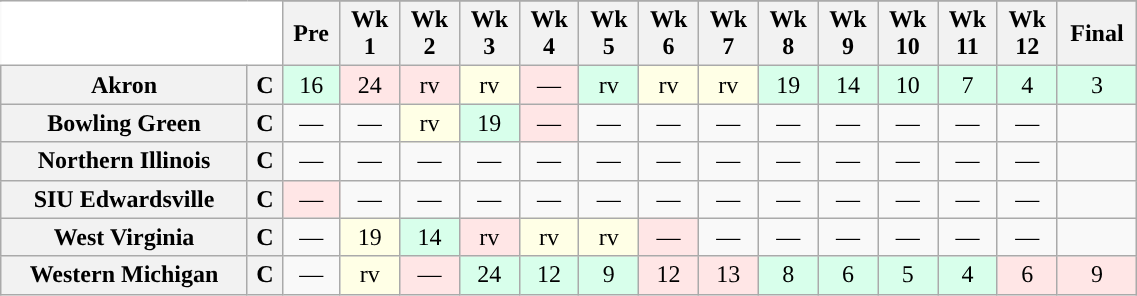<table class="wikitable" style="text-align:center; width:60%">
<tr>
</tr>
<tr>
<th colspan=2 style="background:white; border-top-style:hidden; border-left-style:hidden;"> </th>
<th>Pre</th>
<th>Wk<br>1</th>
<th>Wk<br>2</th>
<th>Wk<br>3</th>
<th>Wk<br>4</th>
<th>Wk<br>5</th>
<th>Wk<br>6</th>
<th>Wk<br>7</th>
<th>Wk<br>8</th>
<th>Wk<br>9</th>
<th>Wk<br>10</th>
<th>Wk<br>11</th>
<th>Wk<br>12</th>
<th>Final</th>
</tr>
<tr style="text-align:center;">
<th>Akron</th>
<th>C</th>
<td style="background:#D8FFEB">16</td>
<td style="background:#FFE6E6">24</td>
<td style="background:#FFE6E6">rv</td>
<td style="background:#FFFFE6">rv</td>
<td style="background:#FFE6E6">—</td>
<td style="background:#D8FFEB">rv</td>
<td style="background:#FFFFE6">rv</td>
<td style="background:#FFFFE6">rv</td>
<td style="background:#D8FFEB">19</td>
<td style="background:#D8FFEB">14</td>
<td style="background:#D8FFEB">10</td>
<td style="background:#D8FFEB">7</td>
<td style="background:#D8FFEB">4</td>
<td style="background:#D8FFEB">3</td>
</tr>
<tr style="text-align:center;">
<th>Bowling Green</th>
<th>C</th>
<td style="background:#">—</td>
<td style="background:#">—</td>
<td style="background:#FFFFE6">rv</td>
<td style="background:#D8FFEB">19</td>
<td style="background:#FFE6E6">—</td>
<td style="background:#">—</td>
<td style="background:#">—</td>
<td style="background:#">—</td>
<td style="background:#">—</td>
<td style="background:#">—</td>
<td style="background:#">—</td>
<td style="background:#">—</td>
<td style="background:#">—</td>
<td style="background:#"></td>
</tr>
<tr style="text-align:center;">
<th>Northern Illinois</th>
<th>C</th>
<td style="background:#">—</td>
<td style="background:#">—</td>
<td style="background:#">—</td>
<td style="background:#">—</td>
<td style="background:#">—</td>
<td style="background:#">—</td>
<td style="background:#">—</td>
<td style="background:#">—</td>
<td style="background:#">—</td>
<td style="background:#">—</td>
<td style="background:#">—</td>
<td style="background:#">—</td>
<td style="background:#">—</td>
<td style="background:#"></td>
</tr>
<tr style="text-align:center;">
<th>SIU Edwardsville</th>
<th>C</th>
<td style="background:#FFE6E6">—</td>
<td style="background:#">—</td>
<td style="background:#">—</td>
<td style="background:#">—</td>
<td style="background:#">—</td>
<td style="background:#">—</td>
<td style="background:#">—</td>
<td style="background:#">—</td>
<td style="background:#">—</td>
<td style="background:#">—</td>
<td style="background:#">—</td>
<td style="background:#">—</td>
<td style="background:#">—</td>
<td style="background:#"></td>
</tr>
<tr style="text-align:center;">
<th>West Virginia</th>
<th>C</th>
<td style="background:#">—</td>
<td style="background:#FFFFE6">19</td>
<td style="background:#D8FFEB">14</td>
<td style="background:#FFE6E6">rv</td>
<td style="background:#FFFFE6">rv</td>
<td style="background:#FFFFE6">rv</td>
<td style="background:#FFE6E6">—</td>
<td style="background:#">—</td>
<td style="background:#">—</td>
<td style="background:#">—</td>
<td style="background:#">—</td>
<td style="background:#">—</td>
<td style="background:#">—</td>
<td style="background:#"></td>
</tr>
<tr style="text-align:center;">
<th>Western Michigan</th>
<th>C</th>
<td style="background:#">—</td>
<td style="background:#FFFFE6">rv</td>
<td style="background:#FFE6E6">—</td>
<td style="background:#D8FFEB">24</td>
<td style="background:#D8FFEB">12</td>
<td style="background:#D8FFEB">9</td>
<td style="background:#FFE6E6">12</td>
<td style="background:#FFE6E6">13</td>
<td style="background:#D8FFEB">8</td>
<td style="background:#D8FFEB">6</td>
<td style="background:#D8FFEB">5</td>
<td style="background:#D8FFEB">4</td>
<td style="background:#FFE6E6">6</td>
<td style="background:#FFE6E6">9</td>
</tr>
</table>
